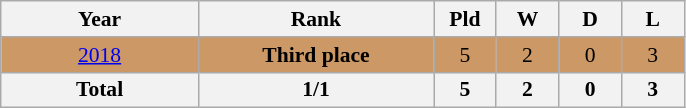<table class="wikitable" style="text-align: center;font-size:90%;">
<tr>
<th width=125>Year</th>
<th width=150>Rank</th>
<th width=35>Pld</th>
<th width=35>W</th>
<th width=35>D</th>
<th width=35>L</th>
</tr>
<tr bgcolor=#cc9966>
<td> <a href='#'>2018</a></td>
<td><strong>Third place</strong></td>
<td>5</td>
<td>2</td>
<td>0</td>
<td>3</td>
</tr>
<tr>
<th>Total</th>
<th>1/1</th>
<th>5</th>
<th>2</th>
<th>0</th>
<th>3</th>
</tr>
</table>
